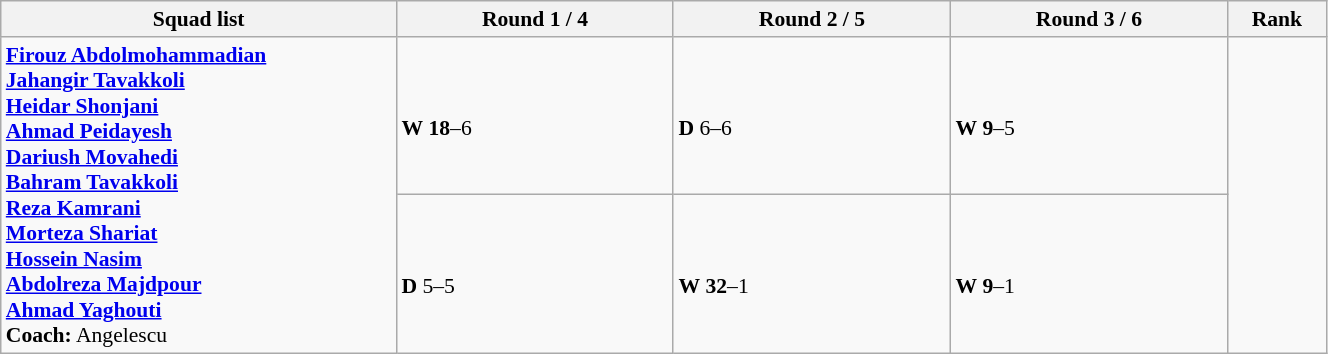<table class="wikitable" width="70%" style="text-align:left; font-size:90%">
<tr>
<th width="20%">Squad list</th>
<th width="14%">Round 1 / 4</th>
<th width="14%">Round 2 / 5</th>
<th width="14%">Round 3 / 6</th>
<th width="5%">Rank</th>
</tr>
<tr>
<td rowspan="2"><strong><a href='#'>Firouz Abdolmohammadian</a><br><a href='#'>Jahangir Tavakkoli</a><br><a href='#'>Heidar Shonjani</a><br><a href='#'>Ahmad Peidayesh</a><br><a href='#'>Dariush Movahedi</a><br><a href='#'>Bahram Tavakkoli</a><br><a href='#'>Reza Kamrani</a><br><a href='#'>Morteza Shariat</a><br><a href='#'>Hossein Nasim</a><br><a href='#'>Abdolreza Majdpour</a><br><a href='#'>Ahmad Yaghouti</a><br>Coach:</strong>  Angelescu</td>
<td><br><strong>W</strong> <strong>18</strong>–6</td>
<td><br><strong>D</strong> 6–6</td>
<td><br><strong>W</strong> <strong>9</strong>–5</td>
<td align="center" rowspan=2></td>
</tr>
<tr>
<td><br><strong>D</strong> 5–5</td>
<td><br><strong>W</strong> <strong>32</strong>–1</td>
<td><br><strong>W</strong> <strong>9</strong>–1</td>
</tr>
</table>
